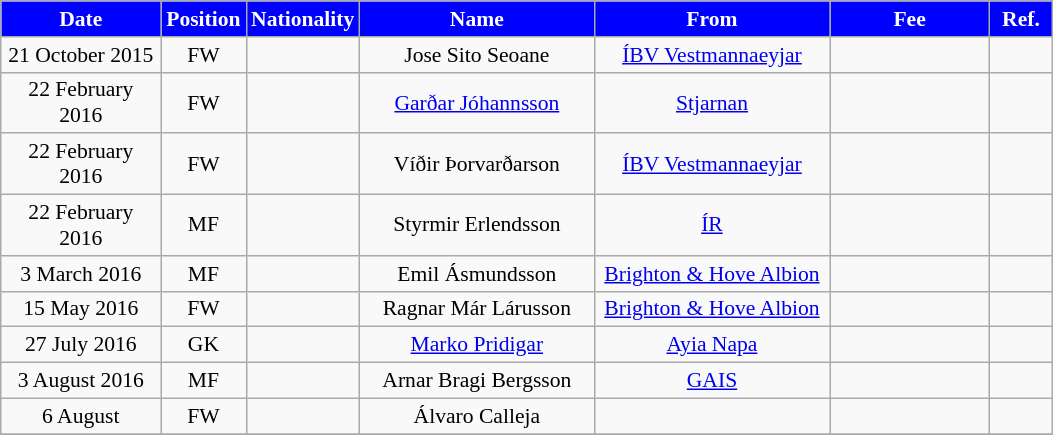<table class="wikitable"  style="text-align:center; font-size:90%; ">
<tr>
<th style="background:#00f; color:white; width:100px;">Date</th>
<th style="background:#00f; color:white; width:50px;">Position</th>
<th style="background:#00f; color:white; width:50px;">Nationality</th>
<th style="background:#00f; color:white; width:150px;">Name</th>
<th style="background:#00f; color:white; width:150px;">From</th>
<th style="background:#00f; color:white; width:100px;">Fee</th>
<th style="background:#00f; color:white; width:35px;">Ref.</th>
</tr>
<tr>
<td>21 October 2015</td>
<td>FW</td>
<td></td>
<td>Jose Sito Seoane</td>
<td><a href='#'>ÍBV Vestmannaeyjar</a></td>
<td></td>
<td></td>
</tr>
<tr>
<td>22 February 2016</td>
<td>FW</td>
<td></td>
<td><a href='#'>Garðar Jóhannsson</a></td>
<td><a href='#'>Stjarnan</a></td>
<td></td>
<td></td>
</tr>
<tr>
<td>22 February 2016</td>
<td>FW</td>
<td></td>
<td>Víðir Þorvarðarson</td>
<td><a href='#'>ÍBV Vestmannaeyjar</a></td>
<td></td>
<td></td>
</tr>
<tr>
<td>22 February 2016</td>
<td>MF</td>
<td></td>
<td>Styrmir Erlendsson</td>
<td><a href='#'>ÍR</a></td>
<td></td>
<td></td>
</tr>
<tr>
<td>3 March 2016</td>
<td>MF</td>
<td></td>
<td>Emil Ásmundsson</td>
<td><a href='#'>Brighton & Hove Albion</a></td>
<td></td>
<td></td>
</tr>
<tr>
<td>15 May 2016</td>
<td>FW</td>
<td></td>
<td>Ragnar Már Lárusson</td>
<td><a href='#'>Brighton & Hove Albion</a></td>
<td></td>
<td></td>
</tr>
<tr>
<td>27 July 2016</td>
<td>GK</td>
<td></td>
<td><a href='#'>Marko Pridigar</a></td>
<td><a href='#'>Ayia Napa</a></td>
<td></td>
<td></td>
</tr>
<tr>
<td>3 August 2016</td>
<td>MF</td>
<td></td>
<td>Arnar Bragi Bergsson</td>
<td><a href='#'>GAIS</a></td>
<td></td>
<td></td>
</tr>
<tr>
<td>6 August</td>
<td>FW</td>
<td></td>
<td>Álvaro Calleja</td>
<td></td>
<td></td>
<td></td>
</tr>
<tr>
</tr>
</table>
